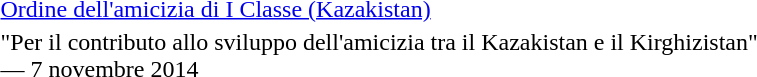<table>
<tr>
<td rowspan=2 style="width:60px; vertical-align:top;"></td>
<td><a href='#'>Ordine dell'amicizia di I Classe (Kazakistan)</a></td>
</tr>
<tr>
<td>"Per il contributo allo sviluppo dell'amicizia tra il Kazakistan e il Kirghizistan"<br>— 7 novembre 2014</td>
</tr>
</table>
